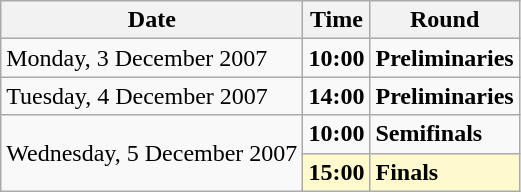<table class="wikitable">
<tr>
<th>Date</th>
<th>Time</th>
<th>Round</th>
</tr>
<tr>
<td>Monday, 3 December 2007</td>
<td><strong>10:00</strong></td>
<td><strong>Preliminaries</strong></td>
</tr>
<tr>
<td>Tuesday, 4 December 2007</td>
<td><strong>14:00</strong></td>
<td><strong>Preliminaries</strong></td>
</tr>
<tr>
<td rowspan="2">Wednesday, 5 December 2007</td>
<td><strong>10:00</strong></td>
<td><strong>Semifinals</strong></td>
</tr>
<tr style="background:lemonchiffon;">
<td><strong>15:00</strong></td>
<td><strong>Finals</strong></td>
</tr>
</table>
